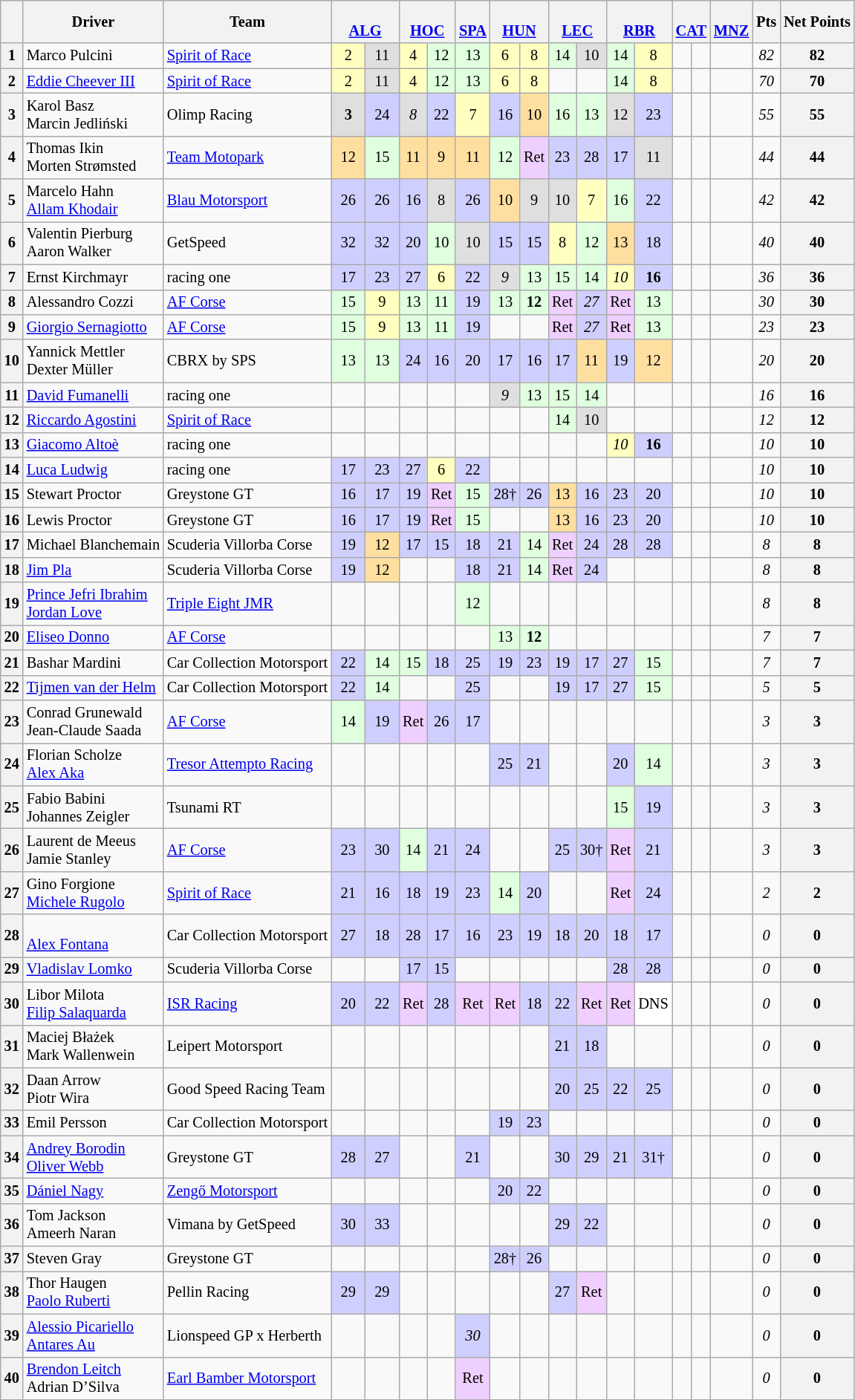<table class="wikitable" style="font-size:85%; text-align:center">
<tr>
<th valign="middle"></th>
<th valign="middle">Driver</th>
<th>Team</th>
<th colspan="2" style="width: 4em;"><br><a href='#'>ALG</a></th>
<th colspan="2"><br><a href='#'>HOC</a></th>
<th><br><a href='#'>SPA</a></th>
<th colspan="2"><br><a href='#'>HUN</a></th>
<th colspan="2"><br><a href='#'>LEC</a></th>
<th colspan="2"><br><a href='#'>RBR</a></th>
<th colspan="2"><br><a href='#'>CAT</a></th>
<th><br><a href='#'>MNZ</a></th>
<th valign="middle">Pts</th>
<th valign="middle">Net Points</th>
</tr>
<tr>
<th>1</th>
<td align="left"> Marco Pulcini</td>
<td align="left"> <a href='#'>Spirit of Race</a></td>
<td style="background:#ffffbf;">2</td>
<td style="background:#dfdfdf;">11</td>
<td style="background:#ffffbf;">4</td>
<td style="background:#dfffdf;">12</td>
<td style="background:#dfffdf;">13</td>
<td style="background:#ffffbf;">6</td>
<td style="background:#ffffbf;">8</td>
<td style="background:#dfffdf;">14</td>
<td style="background:#dfdfdf;">10</td>
<td style="background:#dfffdf;">14</td>
<td style="background:#ffffbf;">8</td>
<td></td>
<td></td>
<td></td>
<td><em>82</em></td>
<th>82</th>
</tr>
<tr>
<th>2</th>
<td align="left"> <a href='#'>Eddie Cheever III</a></td>
<td align="left"> <a href='#'>Spirit of Race</a></td>
<td style="background:#ffffbf;">2</td>
<td style="background:#dfdfdf;">11</td>
<td style="background:#ffffbf;">4</td>
<td style="background:#dfffdf;">12</td>
<td style="background:#dfffdf;">13</td>
<td style="background:#ffffbf;">6</td>
<td style="background:#ffffbf;">8</td>
<td></td>
<td></td>
<td style="background:#dfffdf;">14</td>
<td style="background:#ffffbf;">8</td>
<td></td>
<td></td>
<td></td>
<td><em>70</em></td>
<th>70</th>
</tr>
<tr>
<th>3</th>
<td align="left"> Karol Basz<br> Marcin Jedliński</td>
<td align="left"> Olimp Racing</td>
<td style="background:#dfdfdf;"><strong>3</strong></td>
<td style="background:#cfcfff;">24</td>
<td style="background:#dfdfdf;"><em>8</em></td>
<td style="background:#cfcfff;">22</td>
<td style="background:#ffffbf;">7</td>
<td style="background:#cfcfff;">16</td>
<td style="background:#ffdf9f;">10</td>
<td style="background:#dfffdf;">16</td>
<td style="background:#dfffdf;">13</td>
<td style="background:#dfdfdf;">12</td>
<td style="background:#cfcfff;">23</td>
<td></td>
<td></td>
<td></td>
<td><em>55</em></td>
<th>55</th>
</tr>
<tr>
<th>4</th>
<td align="left"> Thomas Ikin<br> Morten Strømsted</td>
<td align="left"> <a href='#'>Team Motopark</a></td>
<td style="background:#ffdf9f;">12</td>
<td style="background:#dfffdf;">15</td>
<td style="background:#ffdf9f;">11</td>
<td style="background:#ffdf9f;">9</td>
<td style="background:#ffdf9f;">11</td>
<td style="background:#dfffdf;">12</td>
<td style="background:#efcfff;">Ret</td>
<td style="background:#cfcfff;">23</td>
<td style="background:#cfcfff;">28</td>
<td style="background:#cfcfff;">17</td>
<td style="background:#dfdfdf;">11</td>
<td></td>
<td></td>
<td></td>
<td><em>44</em></td>
<th>44</th>
</tr>
<tr>
<th>5</th>
<td align="left"> Marcelo Hahn<br> <a href='#'>Allam Khodair</a></td>
<td align="left"> <a href='#'>Blau Motorsport</a></td>
<td style="background:#cfcfff;">26</td>
<td style="background:#cfcfff;">26</td>
<td style="background:#cfcfff;">16</td>
<td style="background:#dfdfdf;">8</td>
<td style="background:#cfcfff;">26</td>
<td style="background:#ffdf9f;">10</td>
<td style="background:#dfdfdf;">9</td>
<td style="background:#dfdfdf;">10</td>
<td style="background:#ffffbf;">7</td>
<td style="background:#dfffdf;">16</td>
<td style="background:#cfcfff;">22</td>
<td></td>
<td></td>
<td></td>
<td><em>42</em></td>
<th>42</th>
</tr>
<tr>
<th>6</th>
<td align="left"> Valentin Pierburg<br> Aaron Walker</td>
<td align="left"> GetSpeed</td>
<td style="background:#cfcfff;">32</td>
<td style="background:#cfcfff;">32</td>
<td style="background:#cfcfff;">20</td>
<td style="background:#dfffdf;">10</td>
<td style="background:#dfdfdf;">10</td>
<td style="background:#cfcfff;">15</td>
<td style="background:#cfcfff;">15</td>
<td style="background:#ffffbf;">8</td>
<td style="background:#dfffdf;">12</td>
<td style="background:#ffdf9f;">13</td>
<td style="background:#cfcfff;">18</td>
<td></td>
<td></td>
<td></td>
<td><em>40</em></td>
<th>40</th>
</tr>
<tr>
<th>7</th>
<td align="left"> Ernst Kirchmayr</td>
<td align="left"> racing one</td>
<td style="background:#cfcfff;">17</td>
<td style="background:#cfcfff;">23</td>
<td style="background:#cfcfff;">27</td>
<td style="background:#ffffbf;">6</td>
<td style="background:#cfcfff;">22</td>
<td style="background:#dfdfdf;"><em>9</em></td>
<td style="background:#dfffdf;">13</td>
<td style="background:#dfffdf;">15</td>
<td style="background:#dfffdf;">14</td>
<td style="background:#ffffbf;"><em>10</em></td>
<td style="background:#cfcfff;"><strong>16</strong></td>
<td></td>
<td></td>
<td></td>
<td><em>36</em></td>
<th>36</th>
</tr>
<tr>
<th>8</th>
<td align="left"> Alessandro Cozzi</td>
<td align="left"> <a href='#'>AF Corse</a></td>
<td style="background:#dfffdf;">15</td>
<td style="background:#ffffbf;">9</td>
<td style="background:#dfffdf;">13</td>
<td style="background:#dfffdf;">11</td>
<td style="background:#cfcfff;">19</td>
<td style="background:#dfffdf;">13</td>
<td style="background:#dfffdf;"><strong>12</strong></td>
<td style="background:#efcfff;">Ret</td>
<td style="background:#cfcfff;"><em>27</em></td>
<td style="background:#efcfff;">Ret</td>
<td style="background:#dfffdf;">13</td>
<td></td>
<td></td>
<td></td>
<td><em>30</em></td>
<th>30</th>
</tr>
<tr>
<th>9</th>
<td align="left"> <a href='#'>Giorgio Sernagiotto</a></td>
<td align="left"> <a href='#'>AF Corse</a></td>
<td style="background:#dfffdf;">15</td>
<td style="background:#ffffbf;">9</td>
<td style="background:#dfffdf;">13</td>
<td style="background:#dfffdf;">11</td>
<td style="background:#cfcfff;">19</td>
<td></td>
<td></td>
<td style="background:#efcfff;">Ret</td>
<td style="background:#cfcfff;"><em>27</em></td>
<td style="background:#efcfff;">Ret</td>
<td style="background:#dfffdf;">13</td>
<td></td>
<td></td>
<td></td>
<td><em>23</em></td>
<th>23</th>
</tr>
<tr>
<th>10</th>
<td align="left"> Yannick Mettler<br> Dexter Müller</td>
<td align="left"> CBRX by SPS</td>
<td style="background:#dfffdf;">13</td>
<td style="background:#dfffdf;">13</td>
<td style="background:#cfcfff;">24</td>
<td style="background:#cfcfff;">16</td>
<td style="background:#cfcfff;">20</td>
<td style="background:#cfcfff;">17</td>
<td style="background:#cfcfff;">16</td>
<td style="background:#cfcfff;">17</td>
<td style="background:#ffdf9f;">11</td>
<td style="background:#cfcfff;">19</td>
<td style="background:#ffdf9f;">12</td>
<td></td>
<td></td>
<td></td>
<td><em>20</em></td>
<th>20</th>
</tr>
<tr>
<th>11</th>
<td align="left"> <a href='#'>David Fumanelli</a></td>
<td align="left"> racing one</td>
<td></td>
<td></td>
<td></td>
<td></td>
<td></td>
<td style="background:#dfdfdf;"><em>9</em></td>
<td style="background:#dfffdf;">13</td>
<td style="background:#dfffdf;">15</td>
<td style="background:#dfffdf;">14</td>
<td></td>
<td></td>
<td></td>
<td></td>
<td></td>
<td><em>16</em></td>
<th>16</th>
</tr>
<tr>
<th>12</th>
<td align="left"> <a href='#'>Riccardo Agostini</a></td>
<td align="left"> <a href='#'>Spirit of Race</a></td>
<td></td>
<td></td>
<td></td>
<td></td>
<td></td>
<td></td>
<td></td>
<td style="background:#dfffdf;">14</td>
<td style="background:#dfdfdf;">10</td>
<td></td>
<td></td>
<td></td>
<td></td>
<td></td>
<td><em>12</em></td>
<th>12</th>
</tr>
<tr>
<th>13</th>
<td align="left"> <a href='#'>Giacomo Altoè</a></td>
<td align="left"> racing one</td>
<td></td>
<td></td>
<td></td>
<td></td>
<td></td>
<td></td>
<td></td>
<td></td>
<td></td>
<td style="background:#ffffbf;"><em>10</em></td>
<td style="background:#cfcfff;"><strong>16</strong></td>
<td></td>
<td></td>
<td></td>
<td><em>10</em></td>
<th>10</th>
</tr>
<tr>
<th>14</th>
<td align="left"> <a href='#'>Luca Ludwig</a></td>
<td align="left"> racing one</td>
<td style="background:#cfcfff;">17</td>
<td style="background:#cfcfff;">23</td>
<td style="background:#cfcfff;">27</td>
<td style="background:#ffffbf;">6</td>
<td style="background:#cfcfff;">22</td>
<td></td>
<td></td>
<td></td>
<td></td>
<td></td>
<td></td>
<td></td>
<td></td>
<td></td>
<td><em>10</em></td>
<th>10</th>
</tr>
<tr>
<th>15</th>
<td align="left"> Stewart Proctor</td>
<td align="left"> Greystone GT</td>
<td style="background:#cfcfff;">16</td>
<td style="background:#cfcfff;">17</td>
<td style="background:#cfcfff;">19</td>
<td style="background:#efcfff;">Ret</td>
<td style="background:#dfffdf;">15</td>
<td style="background:#cfcfff;">28†</td>
<td style="background:#cfcfff;">26</td>
<td style="background:#ffdf9f;">13</td>
<td style="background:#cfcfff;">16</td>
<td style="background:#cfcfff;">23</td>
<td style="background:#cfcfff;">20</td>
<td></td>
<td></td>
<td></td>
<td><em>10</em></td>
<th>10</th>
</tr>
<tr>
<th>16</th>
<td align="left"> Lewis Proctor</td>
<td align="left"> Greystone GT</td>
<td style="background:#cfcfff;">16</td>
<td style="background:#cfcfff;">17</td>
<td style="background:#cfcfff;">19</td>
<td style="background:#efcfff;">Ret</td>
<td style="background:#dfffdf;">15</td>
<td></td>
<td></td>
<td style="background:#ffdf9f;">13</td>
<td style="background:#cfcfff;">16</td>
<td style="background:#cfcfff;">23</td>
<td style="background:#cfcfff;">20</td>
<td></td>
<td></td>
<td></td>
<td><em>10</em></td>
<th>10</th>
</tr>
<tr>
<th>17</th>
<td align="left"> Michael Blanchemain</td>
<td align="left"> Scuderia Villorba Corse</td>
<td style="background:#cfcfff;">19</td>
<td style="background:#ffdf9f;">12</td>
<td style="background:#cfcfff;">17</td>
<td style="background:#cfcfff;">15</td>
<td style="background:#cfcfff;">18</td>
<td style="background:#cfcfff;">21</td>
<td style="background:#dfffdf;">14</td>
<td style="background:#efcfff;">Ret</td>
<td style="background:#cfcfff;">24</td>
<td style="background:#cfcfff;">28</td>
<td style="background:#cfcfff;">28</td>
<td></td>
<td></td>
<td></td>
<td><em>8</em></td>
<th>8</th>
</tr>
<tr>
<th>18</th>
<td align="left"> <a href='#'>Jim Pla</a></td>
<td align="left"> Scuderia Villorba Corse</td>
<td style="background:#cfcfff;">19</td>
<td style="background:#ffdf9f;">12</td>
<td></td>
<td></td>
<td style="background:#cfcfff;">18</td>
<td style="background:#cfcfff;">21</td>
<td style="background:#dfffdf;">14</td>
<td style="background:#efcfff;">Ret</td>
<td style="background:#cfcfff;">24</td>
<td></td>
<td></td>
<td></td>
<td></td>
<td></td>
<td><em>8</em></td>
<th>8</th>
</tr>
<tr>
<th>19</th>
<td align="left"> <a href='#'>Prince Jefri Ibrahim</a><br> <a href='#'>Jordan Love</a></td>
<td align="left"> <a href='#'>Triple Eight JMR</a></td>
<td></td>
<td></td>
<td></td>
<td></td>
<td style="background:#dfffdf;">12</td>
<td></td>
<td></td>
<td></td>
<td></td>
<td></td>
<td></td>
<td></td>
<td></td>
<td></td>
<td><em>8</em></td>
<th>8</th>
</tr>
<tr>
<th>20</th>
<td align="left"> <a href='#'>Eliseo Donno</a></td>
<td align="left"> <a href='#'>AF Corse</a></td>
<td></td>
<td></td>
<td></td>
<td></td>
<td></td>
<td style="background:#dfffdf;">13</td>
<td style="background:#dfffdf;"><strong>12</strong></td>
<td></td>
<td></td>
<td></td>
<td></td>
<td></td>
<td></td>
<td></td>
<td><em>7</em></td>
<th>7</th>
</tr>
<tr>
<th>21</th>
<td align="left"> Bashar Mardini</td>
<td align="left"> Car Collection Motorsport</td>
<td style="background:#cfcfff;">22</td>
<td style="background:#dfffdf;">14</td>
<td style="background:#dfffdf;">15</td>
<td style="background:#cfcfff;">18</td>
<td style="background:#cfcfff;">25</td>
<td style="background:#cfcfff;">19</td>
<td style="background:#cfcfff;">23</td>
<td style="background:#cfcfff;">19</td>
<td style="background:#cfcfff;">17</td>
<td style="background:#cfcfff;">27</td>
<td style="background:#dfffdf;">15</td>
<td></td>
<td></td>
<td></td>
<td><em>7</em></td>
<th>7</th>
</tr>
<tr>
<th>22</th>
<td align="left"> <a href='#'>Tijmen van der Helm</a></td>
<td align="left"> Car Collection Motorsport</td>
<td style="background:#cfcfff;">22</td>
<td style="background:#dfffdf;">14</td>
<td></td>
<td></td>
<td style="background:#cfcfff;">25</td>
<td></td>
<td></td>
<td style="background:#cfcfff;">19</td>
<td style="background:#cfcfff;">17</td>
<td style="background:#cfcfff;">27</td>
<td style="background:#dfffdf;">15</td>
<td></td>
<td></td>
<td></td>
<td><em>5</em></td>
<th>5</th>
</tr>
<tr>
<th>23</th>
<td align="left"> Conrad Grunewald<br> Jean-Claude Saada</td>
<td align="left"> <a href='#'>AF Corse</a></td>
<td style="background:#dfffdf;">14</td>
<td style="background:#cfcfff;">19</td>
<td style="background:#efcfff;">Ret</td>
<td style="background:#cfcfff;">26</td>
<td style="background:#cfcfff;">17</td>
<td></td>
<td></td>
<td></td>
<td></td>
<td></td>
<td></td>
<td></td>
<td></td>
<td></td>
<td><em>3</em></td>
<th>3</th>
</tr>
<tr>
<th>24</th>
<td align="left"> Florian Scholze<br> <a href='#'>Alex Aka</a></td>
<td align="left"> <a href='#'>Tresor Attempto Racing</a></td>
<td></td>
<td></td>
<td></td>
<td></td>
<td></td>
<td style="background:#cfcfff;">25</td>
<td style="background:#cfcfff;">21</td>
<td></td>
<td></td>
<td style="background:#cfcfff;">20</td>
<td style="background:#dfffdf;">14</td>
<td></td>
<td></td>
<td></td>
<td><em>3</em></td>
<th>3</th>
</tr>
<tr>
<th>25</th>
<td align="left"> Fabio Babini<br> Johannes Zeigler</td>
<td align="left"> Tsunami RT</td>
<td></td>
<td></td>
<td></td>
<td></td>
<td></td>
<td></td>
<td></td>
<td></td>
<td></td>
<td style="background:#dfffdf;">15</td>
<td style="background:#cfcfff;">19</td>
<td></td>
<td></td>
<td></td>
<td><em>3</em></td>
<th>3</th>
</tr>
<tr>
<th>26</th>
<td align="left"> Laurent de Meeus<br> Jamie Stanley</td>
<td align="left"> <a href='#'>AF Corse</a></td>
<td style="background:#cfcfff;">23</td>
<td style="background:#cfcfff;">30</td>
<td style="background:#dfffdf;">14</td>
<td style="background:#cfcfff;">21</td>
<td style="background:#cfcfff;">24</td>
<td></td>
<td></td>
<td style="background:#cfcfff;">25</td>
<td style="background:#cfcfff;">30†</td>
<td style="background:#efcfff;">Ret</td>
<td style="background:#cfcfff;">21</td>
<td></td>
<td></td>
<td></td>
<td><em>3</em></td>
<th>3</th>
</tr>
<tr>
<th>27</th>
<td align="left"> Gino Forgione<br> <a href='#'>Michele Rugolo</a></td>
<td align="left"> <a href='#'>Spirit of Race</a></td>
<td style="background:#cfcfff;">21</td>
<td style="background:#cfcfff;">16</td>
<td style="background:#cfcfff;">18</td>
<td style="background:#cfcfff;">19</td>
<td style="background:#cfcfff;">23</td>
<td style="background:#dfffdf;">14</td>
<td style="background:#cfcfff;">20</td>
<td></td>
<td></td>
<td style="background:#efcfff;">Ret</td>
<td style="background:#cfcfff;">24</td>
<td></td>
<td></td>
<td></td>
<td><em>2</em></td>
<th>2</th>
</tr>
<tr>
<th>28</th>
<td align="left"> <br> <a href='#'>Alex Fontana</a></td>
<td align="left"> Car Collection Motorsport</td>
<td style="background:#cfcfff;">27</td>
<td style="background:#cfcfff;">18</td>
<td style="background:#cfcfff;">28</td>
<td style="background:#cfcfff;">17</td>
<td style="background:#cfcfff;">16</td>
<td style="background:#cfcfff;">23</td>
<td style="background:#cfcfff;">19</td>
<td style="background:#cfcfff;">18</td>
<td style="background:#cfcfff;">20</td>
<td style="background:#cfcfff;">18</td>
<td style="background:#cfcfff;">17</td>
<td></td>
<td></td>
<td></td>
<td><em>0</em></td>
<th>0</th>
</tr>
<tr>
<th>29</th>
<td align="left"> <a href='#'>Vladislav Lomko</a></td>
<td align="left"> Scuderia Villorba Corse</td>
<td></td>
<td></td>
<td style="background:#cfcfff;">17</td>
<td style="background:#cfcfff;">15</td>
<td></td>
<td></td>
<td></td>
<td></td>
<td></td>
<td style="background:#cfcfff;">28</td>
<td style="background:#cfcfff;">28</td>
<td></td>
<td></td>
<td></td>
<td><em>0</em></td>
<th>0</th>
</tr>
<tr>
<th>30</th>
<td align="left"> Libor Milota<br> <a href='#'>Filip Salaquarda</a></td>
<td align="left"> <a href='#'>ISR Racing</a></td>
<td style="background:#cfcfff;">20</td>
<td style="background:#cfcfff;">22</td>
<td style="background:#efcfff;">Ret</td>
<td style="background:#cfcfff;">28</td>
<td style="background:#efcfff;">Ret</td>
<td style="background:#efcfff;">Ret</td>
<td style="background:#cfcfff;">18</td>
<td style="background:#cfcfff;">22</td>
<td style="background:#efcfff;">Ret</td>
<td style="background:#efcfff;">Ret</td>
<td style="background:#ffffff;">DNS</td>
<td></td>
<td></td>
<td></td>
<td><em>0</em></td>
<th>0</th>
</tr>
<tr>
<th>31</th>
<td align="left"> Maciej Błażek<br> Mark Wallenwein</td>
<td align="left"> Leipert Motorsport</td>
<td></td>
<td></td>
<td></td>
<td></td>
<td></td>
<td></td>
<td></td>
<td style="background:#cfcfff;">21</td>
<td style="background:#cfcfff;">18</td>
<td></td>
<td></td>
<td></td>
<td></td>
<td></td>
<td><em>0</em></td>
<th>0</th>
</tr>
<tr>
<th>32</th>
<td align="left"> Daan Arrow<br> Piotr Wira</td>
<td align="left"> Good Speed Racing Team</td>
<td></td>
<td></td>
<td></td>
<td></td>
<td></td>
<td></td>
<td></td>
<td style="background:#cfcfff;">20</td>
<td style="background:#cfcfff;">25</td>
<td style="background:#cfcfff;">22</td>
<td style="background:#cfcfff;">25</td>
<td></td>
<td></td>
<td></td>
<td><em>0</em></td>
<th>0</th>
</tr>
<tr>
<th>33</th>
<td align="left"> Emil Persson</td>
<td align="left"> Car Collection Motorsport</td>
<td></td>
<td></td>
<td></td>
<td></td>
<td></td>
<td style="background:#cfcfff;">19</td>
<td style="background:#cfcfff;">23</td>
<td></td>
<td></td>
<td></td>
<td></td>
<td></td>
<td></td>
<td></td>
<td><em>0</em></td>
<th>0</th>
</tr>
<tr>
<th>34</th>
<td align="left"> <a href='#'>Andrey Borodin</a><br> <a href='#'>Oliver Webb</a></td>
<td align="left"> Greystone GT</td>
<td style="background:#cfcfff;">28</td>
<td style="background:#cfcfff;">27</td>
<td></td>
<td></td>
<td style="background:#cfcfff;">21</td>
<td></td>
<td></td>
<td style="background:#cfcfff;">30</td>
<td style="background:#cfcfff;">29</td>
<td style="background:#cfcfff;">21</td>
<td style="background:#cfcfff;">31†</td>
<td></td>
<td></td>
<td></td>
<td><em>0</em></td>
<th>0</th>
</tr>
<tr>
<th>35</th>
<td align="left"> <a href='#'>Dániel Nagy</a></td>
<td align="left"> <a href='#'>Zengő Motorsport</a></td>
<td></td>
<td></td>
<td></td>
<td></td>
<td></td>
<td style="background:#cfcfff;">20</td>
<td style="background:#cfcfff;">22</td>
<td></td>
<td></td>
<td></td>
<td></td>
<td></td>
<td></td>
<td></td>
<td><em>0</em></td>
<th>0</th>
</tr>
<tr>
<th>36</th>
<td align="left"> Tom Jackson<br> Ameerh Naran</td>
<td align="left"> Vimana by GetSpeed</td>
<td style="background:#cfcfff;">30</td>
<td style="background:#cfcfff;">33</td>
<td></td>
<td></td>
<td></td>
<td></td>
<td></td>
<td style="background:#cfcfff;">29</td>
<td style="background:#cfcfff;">22</td>
<td></td>
<td></td>
<td></td>
<td></td>
<td></td>
<td><em>0</em></td>
<th>0</th>
</tr>
<tr>
<th>37</th>
<td align="left"> Steven Gray</td>
<td align="left"> Greystone GT</td>
<td></td>
<td></td>
<td></td>
<td></td>
<td></td>
<td style="background:#cfcfff;">28†</td>
<td style="background:#cfcfff;">26</td>
<td></td>
<td></td>
<td></td>
<td></td>
<td></td>
<td></td>
<td></td>
<td><em>0</em></td>
<th>0</th>
</tr>
<tr>
<th>38</th>
<td align="left"> Thor Haugen<br> <a href='#'>Paolo Ruberti</a></td>
<td align="left"> Pellin Racing</td>
<td style="background:#cfcfff;">29</td>
<td style="background:#cfcfff;">29</td>
<td></td>
<td></td>
<td></td>
<td></td>
<td></td>
<td style="background:#cfcfff;">27</td>
<td style="background:#efcfff;">Ret</td>
<td></td>
<td></td>
<td></td>
<td></td>
<td></td>
<td><em>0</em></td>
<th>0</th>
</tr>
<tr>
<th>39</th>
<td align="left"> <a href='#'>Alessio Picariello</a><br> <a href='#'>Antares Au</a></td>
<td align="left"> Lionspeed GP x Herberth</td>
<td></td>
<td></td>
<td></td>
<td></td>
<td style="background:#cfcfff;"><em>30</em></td>
<td></td>
<td></td>
<td></td>
<td></td>
<td></td>
<td></td>
<td></td>
<td></td>
<td></td>
<td><em>0</em></td>
<th>0</th>
</tr>
<tr>
<th>40</th>
<td align="left"> <a href='#'>Brendon Leitch</a><br> Adrian D’Silva</td>
<td align="left"> <a href='#'>Earl Bamber Motorsport</a></td>
<td></td>
<td></td>
<td></td>
<td></td>
<td style="background:#efcfff;">Ret</td>
<td></td>
<td></td>
<td></td>
<td></td>
<td></td>
<td></td>
<td></td>
<td></td>
<td></td>
<td><em>0</em></td>
<th>0</th>
</tr>
</table>
